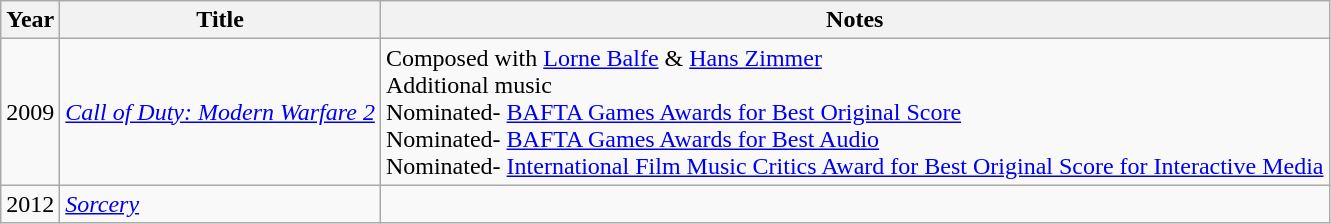<table class="wikitable">
<tr>
<th>Year</th>
<th>Title</th>
<th>Notes</th>
</tr>
<tr>
<td>2009</td>
<td><em><a href='#'>Call of Duty: Modern Warfare 2</a></em></td>
<td>Composed with <a href='#'>Lorne Balfe</a> & <a href='#'>Hans Zimmer</a><br>Additional music<br>Nominated- <a href='#'>BAFTA Games Awards for Best Original Score</a><br>Nominated- <a href='#'>BAFTA Games Awards for Best Audio</a><br>Nominated- <a href='#'>International Film Music Critics Award for Best Original Score for Interactive Media</a></td>
</tr>
<tr>
<td>2012</td>
<td><em><a href='#'>Sorcery</a></em></td>
<td></td>
</tr>
</table>
